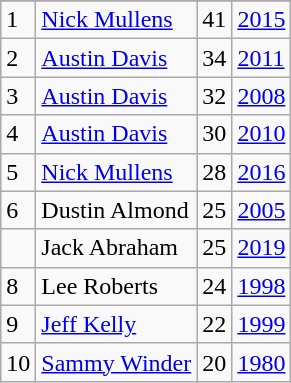<table class="wikitable">
<tr>
</tr>
<tr>
<td>1</td>
<td><a href='#'>Nick Mullens</a></td>
<td><abbr>41</abbr></td>
<td><a href='#'>2015</a></td>
</tr>
<tr>
<td>2</td>
<td><a href='#'>Austin Davis</a></td>
<td><abbr>34</abbr></td>
<td><a href='#'>2011</a></td>
</tr>
<tr>
<td>3</td>
<td><a href='#'>Austin Davis</a></td>
<td><abbr>32</abbr></td>
<td><a href='#'>2008</a></td>
</tr>
<tr>
<td>4</td>
<td><a href='#'>Austin Davis</a></td>
<td><abbr>30</abbr></td>
<td><a href='#'>2010</a></td>
</tr>
<tr>
<td>5</td>
<td><a href='#'>Nick Mullens</a></td>
<td><abbr>28</abbr></td>
<td><a href='#'>2016</a></td>
</tr>
<tr>
<td>6</td>
<td>Dustin Almond</td>
<td><abbr>25</abbr></td>
<td><a href='#'>2005</a></td>
</tr>
<tr>
<td></td>
<td>Jack Abraham</td>
<td><abbr>25</abbr></td>
<td><a href='#'>2019</a></td>
</tr>
<tr>
<td>8</td>
<td>Lee Roberts</td>
<td><abbr>24</abbr></td>
<td><a href='#'>1998</a></td>
</tr>
<tr>
<td>9</td>
<td><a href='#'>Jeff Kelly</a></td>
<td><abbr>22</abbr></td>
<td><a href='#'>1999</a></td>
</tr>
<tr>
<td>10</td>
<td><a href='#'>Sammy Winder</a></td>
<td><abbr>20</abbr></td>
<td><a href='#'>1980</a></td>
</tr>
</table>
